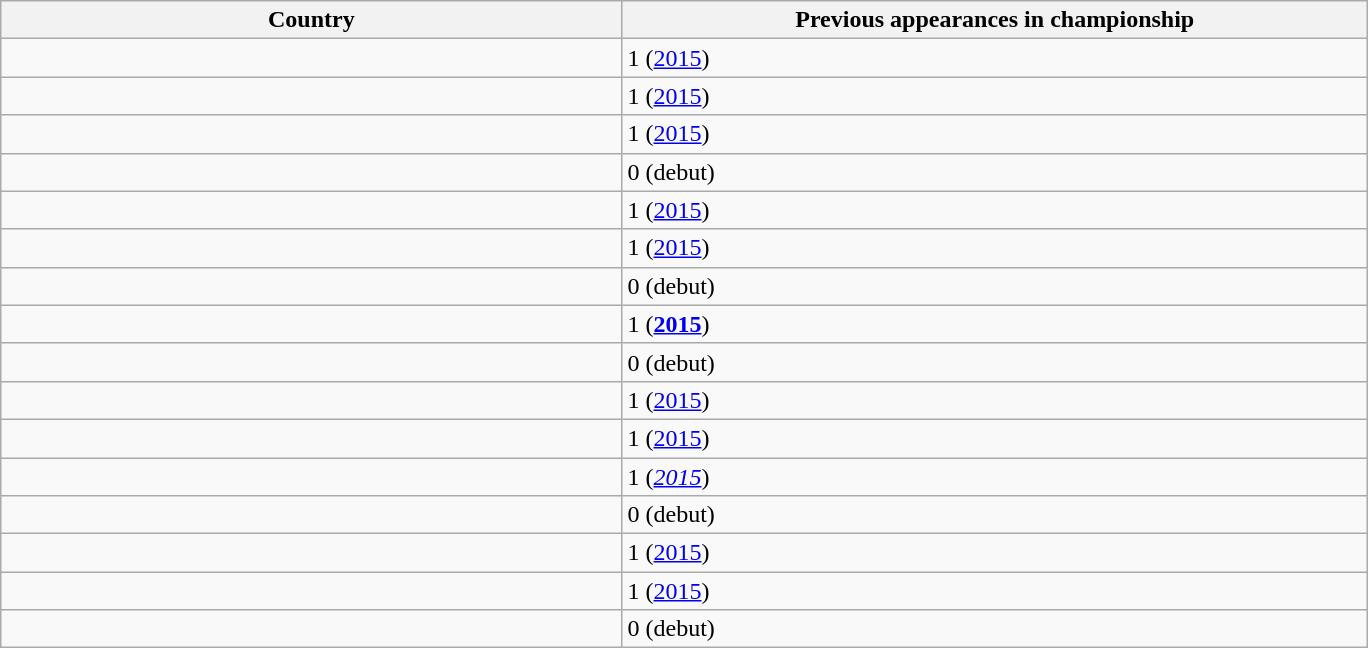<table class="wikitable sortable">
<tr>
<th width=25%>Country</th>
<th width=30%>Previous appearances in championship</th>
</tr>
<tr>
<td></td>
<td>1 (<a href='#'>2015</a>)</td>
</tr>
<tr>
<td></td>
<td>1 (<a href='#'>2015</a>)</td>
</tr>
<tr>
<td></td>
<td>1 (<a href='#'>2015</a>)</td>
</tr>
<tr>
<td></td>
<td>0 (debut)</td>
</tr>
<tr>
<td></td>
<td>1 (<a href='#'>2015</a>)</td>
</tr>
<tr>
<td></td>
<td>1 (<a href='#'>2015</a>)</td>
</tr>
<tr>
<td></td>
<td>0 (debut)</td>
</tr>
<tr>
<td></td>
<td>1 (<strong><a href='#'>2015</a></strong>)</td>
</tr>
<tr>
<td></td>
<td>0 (debut)</td>
</tr>
<tr>
<td></td>
<td>1 (<a href='#'>2015</a>)</td>
</tr>
<tr>
<td></td>
<td>1 (<a href='#'>2015</a>)</td>
</tr>
<tr>
<td></td>
<td>1 (<em><a href='#'>2015</a></em>)</td>
</tr>
<tr>
<td></td>
<td>0 (debut)</td>
</tr>
<tr>
<td></td>
<td>1 (<a href='#'>2015</a>)</td>
</tr>
<tr>
<td></td>
<td>1 (<a href='#'>2015</a>)</td>
</tr>
<tr>
<td></td>
<td>0 (debut)</td>
</tr>
</table>
